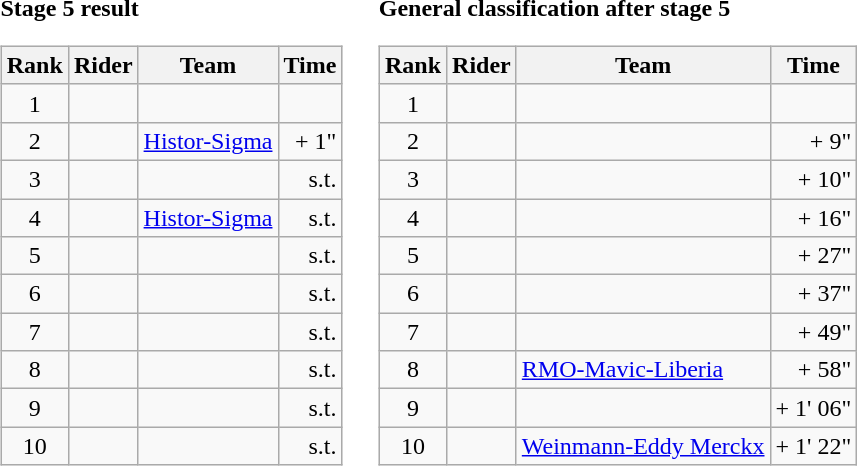<table>
<tr>
<td><strong>Stage 5 result</strong><br><table class="wikitable">
<tr>
<th scope="col">Rank</th>
<th scope="col">Rider</th>
<th scope="col">Team</th>
<th scope="col">Time</th>
</tr>
<tr>
<td style="text-align:center;">1</td>
<td></td>
<td></td>
<td style="text-align:right;"></td>
</tr>
<tr>
<td style="text-align:center;">2</td>
<td></td>
<td><a href='#'>Histor-Sigma</a></td>
<td style="text-align:right;">+ 1"</td>
</tr>
<tr>
<td style="text-align:center;">3</td>
<td></td>
<td></td>
<td style="text-align:right;">s.t.</td>
</tr>
<tr>
<td style="text-align:center;">4</td>
<td></td>
<td><a href='#'>Histor-Sigma</a></td>
<td style="text-align:right;">s.t.</td>
</tr>
<tr>
<td style="text-align:center;">5</td>
<td></td>
<td></td>
<td style="text-align:right;">s.t.</td>
</tr>
<tr>
<td style="text-align:center;">6</td>
<td></td>
<td></td>
<td style="text-align:right;">s.t.</td>
</tr>
<tr>
<td style="text-align:center;">7</td>
<td></td>
<td></td>
<td style="text-align:right;">s.t.</td>
</tr>
<tr>
<td style="text-align:center;">8</td>
<td></td>
<td></td>
<td style="text-align:right;">s.t.</td>
</tr>
<tr>
<td style="text-align:center;">9</td>
<td></td>
<td></td>
<td style="text-align:right;">s.t.</td>
</tr>
<tr>
<td style="text-align:center;">10</td>
<td></td>
<td></td>
<td style="text-align:right;">s.t.</td>
</tr>
</table>
</td>
<td></td>
<td><strong>General classification after stage 5</strong><br><table class="wikitable">
<tr>
<th scope="col">Rank</th>
<th scope="col">Rider</th>
<th scope="col">Team</th>
<th scope="col">Time</th>
</tr>
<tr>
<td style="text-align:center;">1</td>
<td> </td>
<td></td>
<td style="text-align:right;"></td>
</tr>
<tr>
<td style="text-align:center;">2</td>
<td></td>
<td></td>
<td style="text-align:right;">+ 9"</td>
</tr>
<tr>
<td style="text-align:center;">3</td>
<td></td>
<td></td>
<td style="text-align:right;">+ 10"</td>
</tr>
<tr>
<td style="text-align:center;">4</td>
<td></td>
<td></td>
<td style="text-align:right;">+ 16"</td>
</tr>
<tr>
<td style="text-align:center;">5</td>
<td></td>
<td></td>
<td style="text-align:right;">+ 27"</td>
</tr>
<tr>
<td style="text-align:center;">6</td>
<td></td>
<td></td>
<td style="text-align:right;">+ 37"</td>
</tr>
<tr>
<td style="text-align:center;">7</td>
<td></td>
<td></td>
<td style="text-align:right;">+ 49"</td>
</tr>
<tr>
<td style="text-align:center;">8</td>
<td></td>
<td><a href='#'>RMO-Mavic-Liberia</a></td>
<td style="text-align:right;">+ 58"</td>
</tr>
<tr>
<td style="text-align:center;">9</td>
<td></td>
<td></td>
<td style="text-align:right;">+ 1' 06"</td>
</tr>
<tr>
<td style="text-align:center;">10</td>
<td></td>
<td><a href='#'>Weinmann-Eddy Merckx</a></td>
<td style="text-align:right;">+ 1' 22"</td>
</tr>
</table>
</td>
</tr>
</table>
